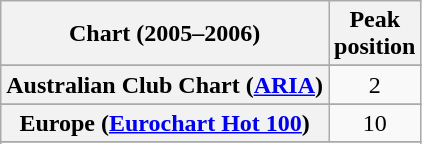<table class="wikitable sortable plainrowheaders" style="text-align:center">
<tr>
<th>Chart (2005–2006)</th>
<th>Peak<br>position</th>
</tr>
<tr>
</tr>
<tr>
<th scope="row">Australian Club Chart (<a href='#'>ARIA</a>)</th>
<td>2</td>
</tr>
<tr>
</tr>
<tr>
<th scope="row">Europe (<a href='#'>Eurochart Hot 100</a>)</th>
<td>10</td>
</tr>
<tr>
</tr>
<tr>
</tr>
<tr>
</tr>
<tr>
</tr>
<tr>
</tr>
</table>
